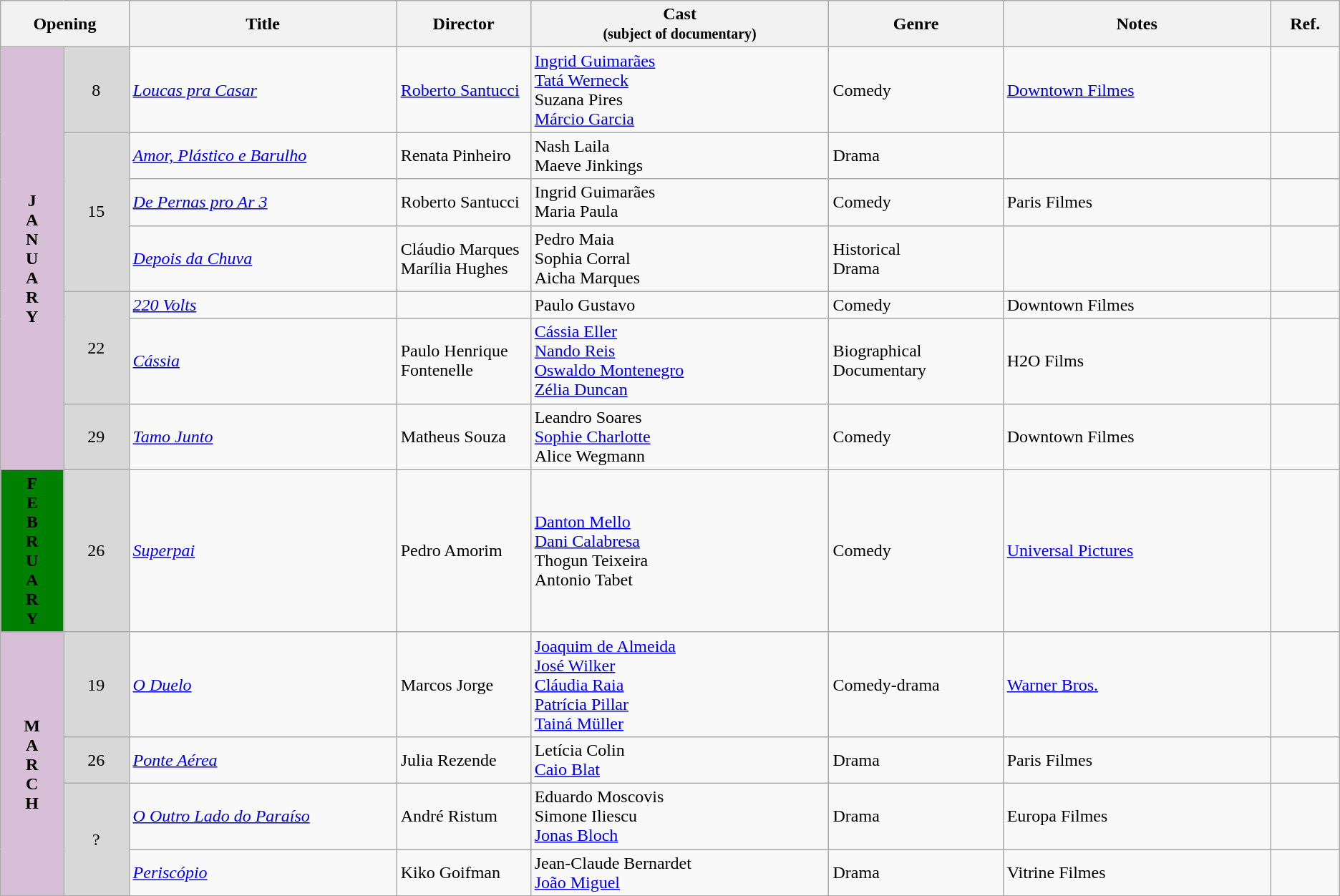<table class="wikitable">
<tr>
<th colspan="2">Opening</th>
<th style="width:20%;">Title</th>
<th style="width:10%;">Director</th>
<th>Cast<br><small>(subject of documentary)</small></th>
<th style="width:13%">Genre</th>
<th style="width:20%">Notes</th>
<th>Ref.</th>
</tr>
<tr>
<td rowspan=7 style="text-align:center; background:thistle; textcolor:#000;"><strong>J<br>A<br>N<br>U<br>A<br>R<br>Y<br></strong></td>
<td style="text-align:center; background:#d8d8d8; textcolor:#000;">8</td>
<td><em><a href='#'>Loucas pra Casar</a></em></td>
<td><a href='#'>Roberto Santucci</a></td>
<td><a href='#'>Ingrid Guimarães</a><br><a href='#'>Tatá Werneck</a><br>Suzana Pires<br><a href='#'>Márcio Garcia</a></td>
<td>Comedy</td>
<td><a href='#'>Downtown Filmes</a></td>
<td></td>
</tr>
<tr>
<td rowspan=3 style="text-align:center; background:#d8d8d8; textcolor:#000;">15</td>
<td><em><a href='#'>Amor, Plástico e Barulho</a></em></td>
<td>Renata Pinheiro</td>
<td>Nash Laila<br>Maeve Jinkings</td>
<td>Drama</td>
<td></td>
<td></td>
</tr>
<tr>
<td><em><a href='#'>De Pernas pro Ar 3</a></em></td>
<td>Roberto Santucci</td>
<td>Ingrid Guimarães<br>Maria Paula</td>
<td>Comedy</td>
<td>Paris Filmes</td>
<td></td>
</tr>
<tr>
<td><em><a href='#'>Depois da Chuva</a></em></td>
<td>Cláudio Marques<br>Marília Hughes</td>
<td>Pedro Maia<br>Sophia Corral<br>Aicha Marques</td>
<td>Historical<br>Drama</td>
<td></td>
<td></td>
</tr>
<tr>
<td rowspan=2 style="text-align:center; background:#d8d8d8; textcolor:#000;">22</td>
<td><em><a href='#'>220 Volts</a></em></td>
<td></td>
<td>Paulo Gustavo</td>
<td>Comedy</td>
<td>Downtown Filmes</td>
<td></td>
</tr>
<tr>
<td><em><a href='#'>Cássia</a></em></td>
<td>Paulo Henrique Fontenelle</td>
<td><a href='#'>Cássia Eller</a><br><a href='#'>Nando Reis</a><br><a href='#'>Oswaldo Montenegro</a><br><a href='#'>Zélia Duncan</a></td>
<td>Biographical<br>Documentary</td>
<td>H2O Films</td>
<td></td>
</tr>
<tr>
<td style="text-align:center; background:#d8d8d8; textcolor:#000;">29</td>
<td><em><a href='#'>Tamo Junto</a></em></td>
<td>Matheus Souza</td>
<td>Leandro Soares<br><a href='#'>Sophie Charlotte</a><br>Alice Wegmann</td>
<td>Comedy</td>
<td>Downtown Filmes</td>
<td></td>
</tr>
<tr>
<td style="text-align:center; background:green; textcolor:#000;"><strong>F<br>E<br>B<br>R<br>U<br>A<br>R<br>Y<br></strong></td>
<td style="text-align:center; background:#d8d8d8; textcolor:#000;">26</td>
<td><em><a href='#'>Superpai</a></em></td>
<td>Pedro Amorim</td>
<td><a href='#'>Danton Mello</a><br><a href='#'>Dani Calabresa</a><br>Thogun Teixeira<br>Antonio Tabet</td>
<td>Comedy</td>
<td><a href='#'>Universal Pictures</a></td>
<td></td>
</tr>
<tr>
<td rowspan=4 style="text-align:center; background:thistle; textcolor:#000;"><strong>M<br>A<br>R<br>C<br>H<br></strong></td>
<td style="text-align:center; background:#d8d8d8; textcolor:#000;">19</td>
<td><em><a href='#'>O Duelo</a></em></td>
<td>Marcos Jorge</td>
<td><a href='#'>Joaquim de Almeida</a><br><a href='#'>José Wilker</a><br><a href='#'>Cláudia Raia</a><br><a href='#'>Patrícia Pillar</a><br><a href='#'>Tainá Müller</a></td>
<td>Comedy-drama</td>
<td><a href='#'>Warner Bros.</a></td>
<td></td>
</tr>
<tr>
<td style="text-align:center; background:#d8d8d8; textcolor:#000;">26</td>
<td><em><a href='#'>Ponte Aérea</a></em></td>
<td>Julia Rezende</td>
<td>Letícia Colin<br><a href='#'>Caio Blat</a></td>
<td>Drama</td>
<td>Paris Filmes</td>
<td></td>
</tr>
<tr>
<td rowspan=2 style="text-align:center; background:#d8d8d8; textcolor:#000;">?</td>
<td><em><a href='#'>O Outro Lado do Paraíso</a></em></td>
<td>André Ristum</td>
<td>Eduardo Moscovis<br>Simone Iliescu<br><a href='#'>Jonas Bloch</a></td>
<td>Drama</td>
<td>Europa Filmes</td>
<td></td>
</tr>
<tr>
<td><em><a href='#'>Periscópio</a></em></td>
<td>Kiko Goifman</td>
<td>Jean-Claude Bernardet<br><a href='#'>João Miguel</a></td>
<td>Drama</td>
<td>Vitrine Filmes</td>
<td></td>
</tr>
</table>
